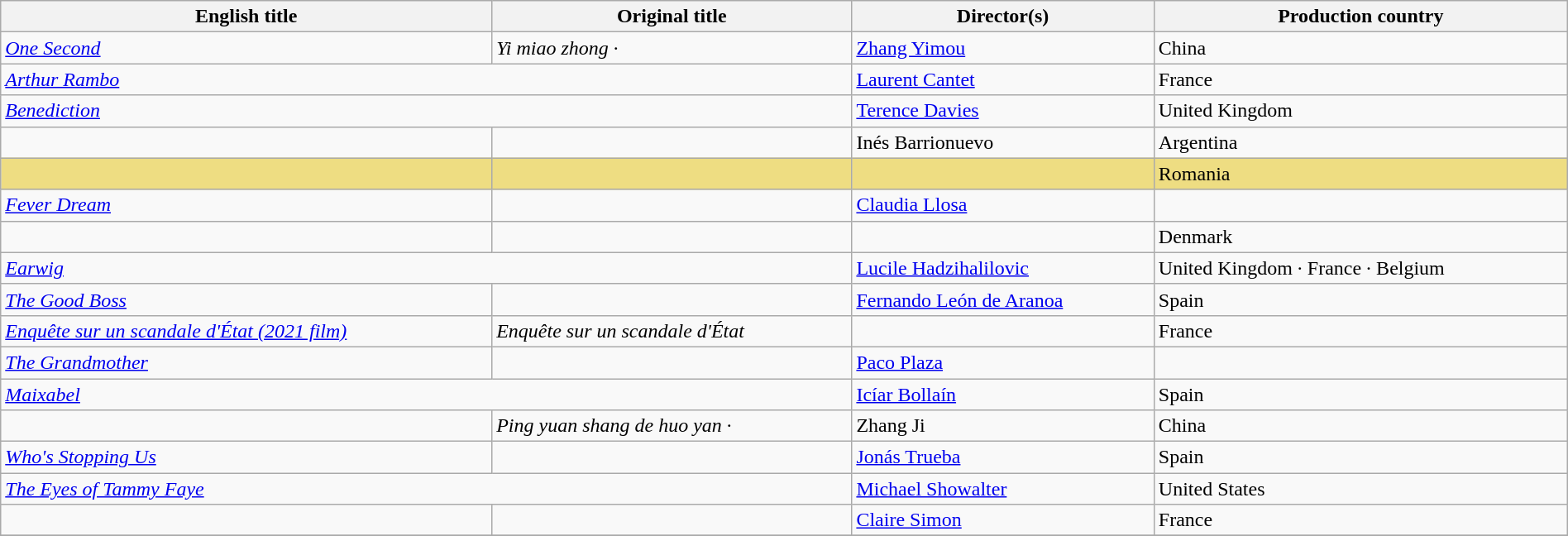<table class="sortable wikitable" style="width:100%; margin-bottom:2px" cellpadding="5">
<tr>
<th scope="col">English title</th>
<th scope="col">Original title</th>
<th scope="col">Director(s)</th>
<th scope="col">Production country</th>
</tr>
<tr>
<td><em><a href='#'>One Second</a></em></td>
<td><em>Yi miao zhong</em> · </td>
<td><a href='#'>Zhang Yimou</a></td>
<td>China</td>
</tr>
<tr>
<td colspan=2><em><a href='#'>Arthur Rambo</a></em></td>
<td><a href='#'>Laurent Cantet</a></td>
<td>France</td>
</tr>
<tr>
<td colspan=2><em><a href='#'>Benediction</a></em></td>
<td><a href='#'>Terence Davies</a></td>
<td>United Kingdom</td>
</tr>
<tr>
<td><em></em></td>
<td></td>
<td>Inés Barrionuevo</td>
<td>Argentina</td>
</tr>
<tr style="background:#EEDD82">
<td><em></em></td>
<td></td>
<td></td>
<td>Romania</td>
</tr>
<tr>
<td><em><a href='#'>Fever Dream</a></em></td>
<td></td>
<td><a href='#'>Claudia Llosa</a></td>
<td></td>
</tr>
<tr>
<td><em></em></td>
<td></td>
<td></td>
<td>Denmark</td>
</tr>
<tr>
<td colspan=2><em><a href='#'>Earwig</a></em></td>
<td><a href='#'>Lucile Hadzihalilovic</a></td>
<td>United Kingdom · France · Belgium</td>
</tr>
<tr>
<td><em><a href='#'>The Good Boss</a></em></td>
<td></td>
<td><a href='#'>Fernando León de Aranoa</a></td>
<td>Spain</td>
</tr>
<tr>
<td><em><a href='#'>Enquête sur un scandale d'État (2021 film)</a></em></td>
<td><em>Enquête sur un scandale d'État</em></td>
<td></td>
<td>France</td>
</tr>
<tr>
<td><em><a href='#'>The Grandmother</a></em></td>
<td></td>
<td><a href='#'>Paco Plaza</a></td>
<td></td>
</tr>
<tr>
<td colspan=2><em><a href='#'>Maixabel</a></em></td>
<td><a href='#'>Icíar Bollaín</a></td>
<td>Spain</td>
</tr>
<tr>
<td><em></em></td>
<td><em>Ping yuan shang de huo yan</em> · </td>
<td>Zhang Ji</td>
<td>China</td>
</tr>
<tr>
<td><em><a href='#'>Who's Stopping Us</a></em></td>
<td></td>
<td><a href='#'>Jonás Trueba</a></td>
<td>Spain</td>
</tr>
<tr>
<td colspan=2><em><a href='#'>The Eyes of Tammy Faye</a></em></td>
<td><a href='#'>Michael Showalter</a></td>
<td>United States</td>
</tr>
<tr>
<td><em></em></td>
<td></td>
<td><a href='#'>Claire Simon</a></td>
<td>France</td>
</tr>
<tr>
</tr>
</table>
